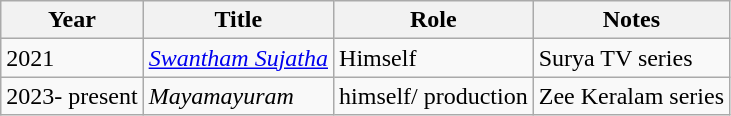<table class="wikitable">
<tr>
<th>Year</th>
<th>Title</th>
<th>Role</th>
<th>Notes</th>
</tr>
<tr>
<td>2021</td>
<td><em><a href='#'>Swantham Sujatha</a></em></td>
<td>Himself</td>
<td>Surya TV series</td>
</tr>
<tr>
<td>2023- present</td>
<td><em>Mayamayuram</em></td>
<td>himself/ production</td>
<td>Zee Keralam series</td>
</tr>
</table>
